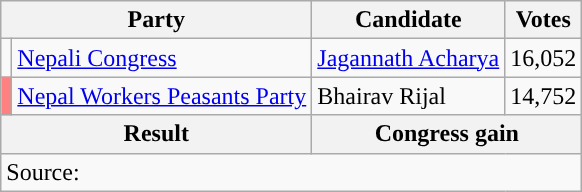<table class="wikitable">
<tr>
<th colspan="2">Party</th>
<th>Candidate</th>
<th>Votes</th>
</tr>
<tr>
<td style="background-color:"></td>
<td><a href='#'>Nepali Congress</a></td>
<td><a href='#'>Jagannath Acharya</a></td>
<td>16,052</td>
</tr>
<tr>
<td style="background-color:#FF8080"></td>
<td><a href='#'>Nepal Workers Peasants Party</a></td>
<td>Bhairav Rijal</td>
<td>14,752</td>
</tr>
<tr>
<th colspan="2">Result</th>
<th colspan="2">Congress gain</th>
</tr>
<tr>
<td colspan="4">Source: </td>
</tr>
</table>
